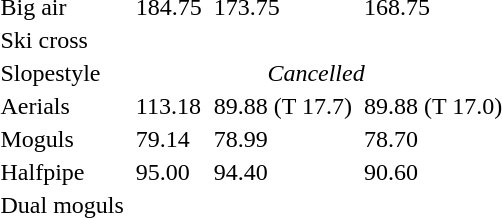<table>
<tr>
<td>Big air<br></td>
<td></td>
<td>184.75</td>
<td></td>
<td>173.75</td>
<td></td>
<td>168.75</td>
</tr>
<tr>
<td>Ski cross<br></td>
<td colspan=2></td>
<td colspan=2></td>
<td colspan=2></td>
</tr>
<tr>
<td>Slopestyle<br></td>
<td colspan=6 align=center><em>Cancelled</em></td>
</tr>
<tr>
<td>Aerials<br></td>
<td></td>
<td>113.18</td>
<td></td>
<td>89.88 (T 17.7)</td>
<td></td>
<td>89.88 (T 17.0)</td>
</tr>
<tr>
<td>Moguls<br></td>
<td></td>
<td>79.14</td>
<td></td>
<td>78.99</td>
<td></td>
<td>78.70</td>
</tr>
<tr>
<td>Halfpipe<br></td>
<td></td>
<td>95.00</td>
<td></td>
<td>94.40</td>
<td></td>
<td>90.60</td>
</tr>
<tr>
<td>Dual moguls<br></td>
<td colspan=2></td>
<td colspan=2></td>
<td colspan=2></td>
</tr>
</table>
